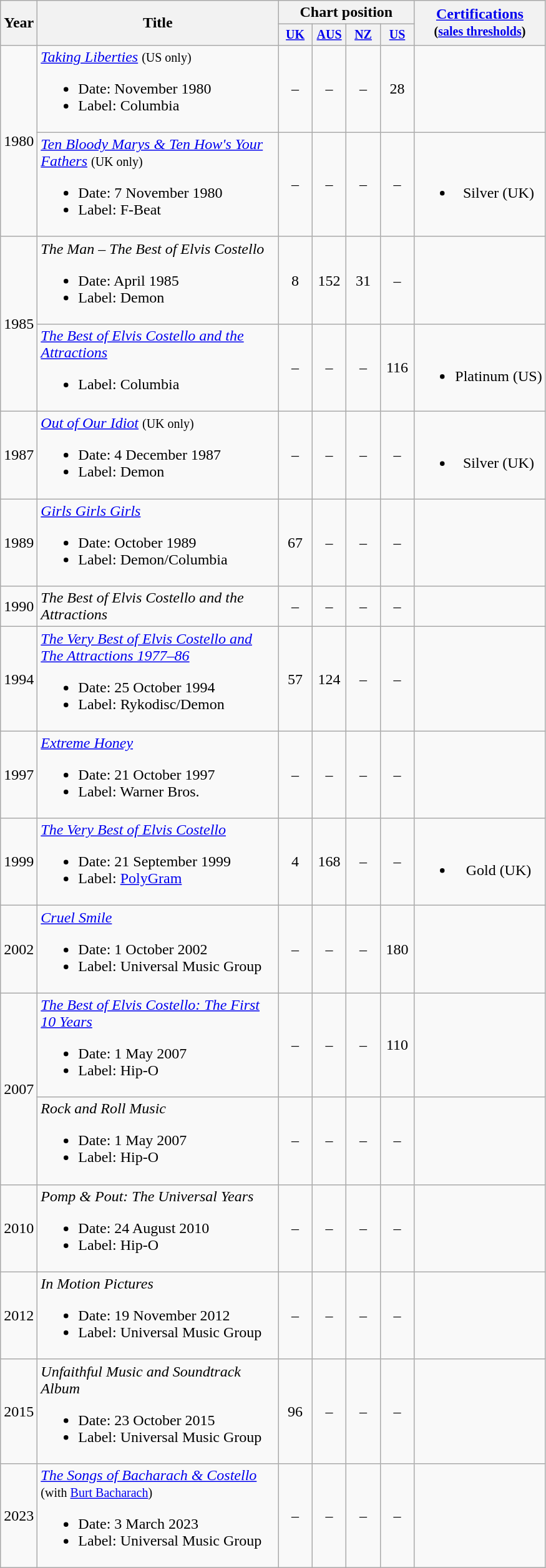<table class="wikitable" style="text-align:center;">
<tr>
<th rowspan="2">Year</th>
<th rowspan="2" style="width:250px;">Title</th>
<th colspan="4">Chart position</th>
<th rowspan="2"><a href='#'>Certifications</a><br><small>(<a href='#'>sales thresholds</a>)</small></th>
</tr>
<tr style="font-size:smaller;">
<th width="30"><a href='#'>UK</a> <br></th>
<th width="30"><a href='#'>AUS</a> <br></th>
<th width="30"><a href='#'>NZ</a> <br></th>
<th width="30"><a href='#'>US</a> <br></th>
</tr>
<tr>
<td rowspan="2">1980</td>
<td align=left><em><a href='#'>Taking Liberties</a></em> <small>(US only)</small><br><ul><li>Date: November 1980</li><li>Label: Columbia</li></ul></td>
<td>–</td>
<td>–</td>
<td>–</td>
<td>28</td>
<td></td>
</tr>
<tr>
<td align=left><em><a href='#'>Ten Bloody Marys & Ten How's Your Fathers</a></em> <small>(UK only)</small><br><ul><li>Date: 7 November 1980</li><li>Label: F-Beat</li></ul></td>
<td>–</td>
<td>–</td>
<td>–</td>
<td>–</td>
<td><br><ul><li>Silver (UK)</li></ul></td>
</tr>
<tr>
<td rowspan="2">1985</td>
<td align=left><em>The Man – The Best of Elvis Costello</em><br><ul><li>Date: April 1985</li><li>Label: Demon</li></ul></td>
<td>8</td>
<td>152</td>
<td>31</td>
<td>–</td>
<td></td>
</tr>
<tr>
<td align=left><em><a href='#'>The Best of Elvis Costello and the Attractions</a></em><br><ul><li>Label: Columbia</li></ul></td>
<td>–</td>
<td>–</td>
<td>–</td>
<td>116</td>
<td><br><ul><li>Platinum (US)</li></ul></td>
</tr>
<tr>
<td>1987</td>
<td align=left><em><a href='#'>Out of Our Idiot</a></em> <small>(UK only)</small><br><ul><li>Date: 4 December 1987</li><li>Label: Demon</li></ul></td>
<td>–</td>
<td>–</td>
<td>–</td>
<td>–</td>
<td><br><ul><li>Silver (UK)</li></ul></td>
</tr>
<tr>
<td>1989</td>
<td align=left><em><a href='#'>Girls Girls Girls</a></em><br><ul><li>Date: October 1989</li><li>Label: Demon/Columbia</li></ul></td>
<td>67</td>
<td>–</td>
<td>–</td>
<td>–</td>
<td></td>
</tr>
<tr>
<td>1990</td>
<td align=left><em>The Best of Elvis Costello and the Attractions</em></td>
<td>–</td>
<td>–</td>
<td>–</td>
<td>–</td>
<td></td>
</tr>
<tr>
<td>1994</td>
<td align=left><em><a href='#'>The Very Best of Elvis Costello and The Attractions 1977–86</a></em><br><ul><li>Date: 25 October 1994</li><li>Label: Rykodisc/Demon</li></ul></td>
<td>57</td>
<td>124</td>
<td>–</td>
<td>–</td>
<td></td>
</tr>
<tr>
<td>1997</td>
<td align=left><em><a href='#'>Extreme Honey</a></em><br><ul><li>Date: 21 October 1997</li><li>Label: Warner Bros.</li></ul></td>
<td>–</td>
<td>–</td>
<td>–</td>
<td>–</td>
<td></td>
</tr>
<tr>
<td>1999</td>
<td align=left><em><a href='#'>The Very Best of Elvis Costello</a></em><br><ul><li>Date: 21 September 1999</li><li>Label: <a href='#'>PolyGram</a></li></ul></td>
<td>4</td>
<td>168</td>
<td>–</td>
<td>–</td>
<td><br><ul><li>Gold (UK)</li></ul></td>
</tr>
<tr>
<td>2002</td>
<td align=left><em><a href='#'>Cruel Smile</a></em><br><ul><li>Date: 1 October 2002</li><li>Label: Universal Music Group</li></ul></td>
<td>–</td>
<td>–</td>
<td>–</td>
<td>180</td>
<td></td>
</tr>
<tr>
<td rowspan="2">2007</td>
<td align=left><em><a href='#'>The Best of Elvis Costello: The First 10 Years</a></em><br><ul><li>Date: 1 May 2007</li><li>Label: Hip-O</li></ul></td>
<td>–</td>
<td>–</td>
<td>–</td>
<td>110</td>
<td></td>
</tr>
<tr>
<td align=left><em>Rock and Roll Music</em><br><ul><li>Date: 1 May 2007</li><li>Label: Hip-O</li></ul></td>
<td>–</td>
<td>–</td>
<td>–</td>
<td>–</td>
<td></td>
</tr>
<tr>
<td>2010</td>
<td align=left><em>Pomp & Pout: The Universal Years</em><br><ul><li>Date: 24 August 2010</li><li>Label: Hip-O</li></ul></td>
<td>–</td>
<td>–</td>
<td>–</td>
<td>–</td>
<td></td>
</tr>
<tr>
<td>2012</td>
<td align=left><em>In Motion Pictures</em><br><ul><li>Date: 19 November 2012</li><li>Label: Universal Music Group</li></ul></td>
<td>–</td>
<td>–</td>
<td>–</td>
<td>–</td>
<td></td>
</tr>
<tr>
<td>2015</td>
<td align=left><em>Unfaithful Music and Soundtrack Album</em><br><ul><li>Date: 23 October 2015</li><li>Label: Universal Music Group</li></ul></td>
<td>96</td>
<td>–</td>
<td>–</td>
<td>–</td>
<td></td>
</tr>
<tr>
<td>2023</td>
<td align=left><em><a href='#'>The Songs of Bacharach & Costello</a></em> <br><small>(with <a href='#'>Burt Bacharach</a>)</small><br><ul><li>Date: 3 March 2023</li><li>Label: Universal Music Group</li></ul></td>
<td>–</td>
<td>–</td>
<td>–</td>
<td>–</td>
<td></td>
</tr>
</table>
